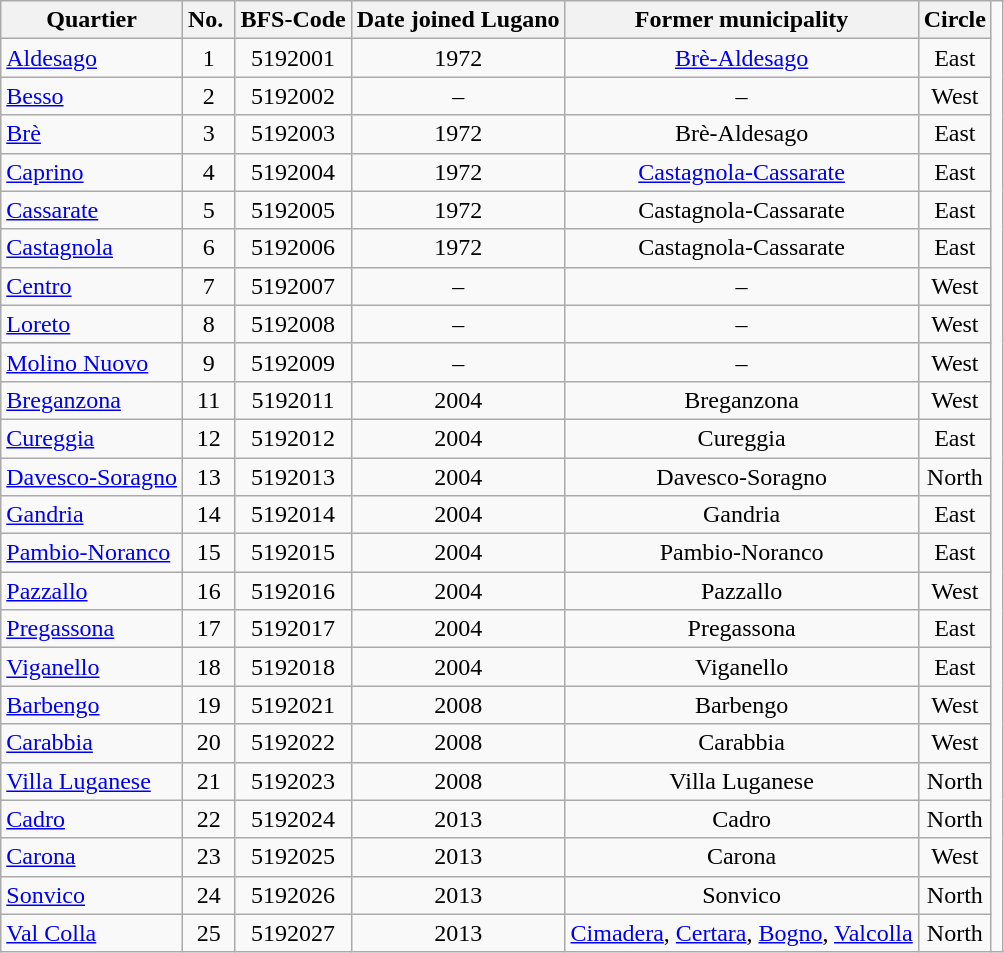<table class="wikitable mw-collapsible mw-collapsed zebra" style="text-align:right;">
<tr class="hintergrundfarbe5">
<th>Quartier</th>
<th>No. </th>
<th>BFS-Code</th>
<th>Date joined Lugano</th>
<th>Former municipality</th>
<th>Circle</th>
<td rowspan="26"></td>
</tr>
<tr>
<td align="left"><a href='#'>Aldesago</a></td>
<td align="center">1</td>
<td align="center">5192001</td>
<td align="center">1972</td>
<td align="center"><a href='#'>Brè-Aldesago</a></td>
<td align="center">East</td>
</tr>
<tr>
<td align="left"><a href='#'>Besso</a></td>
<td align="center">2</td>
<td align="center">5192002</td>
<td align="center">–</td>
<td align="center">–</td>
<td align="center">West</td>
</tr>
<tr>
<td align="left"><a href='#'>Brè</a></td>
<td align="center">3</td>
<td align="center">5192003</td>
<td align="center">1972</td>
<td align="center">Brè-Aldesago</td>
<td align="center">East</td>
</tr>
<tr>
<td align="left"><a href='#'>Caprino</a></td>
<td align="center">4</td>
<td align="center">5192004</td>
<td align="center">1972</td>
<td align="center"><a href='#'>Castagnola-Cassarate</a></td>
<td align="center">East</td>
</tr>
<tr>
<td align="left"><a href='#'>Cassarate</a></td>
<td align="center">5</td>
<td align="center">5192005</td>
<td align="center">1972</td>
<td align="center">Castagnola-Cassarate</td>
<td align="center">East</td>
</tr>
<tr>
<td align="left"><a href='#'>Castagnola</a></td>
<td align="center">6</td>
<td align="center">5192006</td>
<td align="center">1972</td>
<td align="center">Castagnola-Cassarate</td>
<td align="center">East</td>
</tr>
<tr>
<td align="left"><a href='#'>Centro</a></td>
<td align="center">7</td>
<td align="center">5192007</td>
<td align="center">–</td>
<td align="center">–</td>
<td align="center">West</td>
</tr>
<tr>
<td align="left"><a href='#'>Loreto</a></td>
<td align="center">8</td>
<td align="center">5192008</td>
<td align="center">–</td>
<td align="center">–</td>
<td align="center">West</td>
</tr>
<tr>
<td align="left"><a href='#'>Molino Nuovo</a></td>
<td align="center">9</td>
<td align="center">5192009</td>
<td align="center">–</td>
<td align="center">–</td>
<td align="center">West</td>
</tr>
<tr>
<td align="left"><a href='#'>Breganzona</a></td>
<td align="center">11</td>
<td align="center">5192011</td>
<td align="center">2004</td>
<td align="center">Breganzona</td>
<td align="center">West</td>
</tr>
<tr>
<td align="left"><a href='#'>Cureggia</a></td>
<td align="center">12</td>
<td align="center">5192012</td>
<td align="center">2004</td>
<td align="center">Cureggia</td>
<td align="center">East</td>
</tr>
<tr>
<td align="left"><a href='#'>Davesco-Soragno</a></td>
<td align="center">13</td>
<td align="center">5192013</td>
<td align="center">2004</td>
<td align="center">Davesco-Soragno</td>
<td align="center">North</td>
</tr>
<tr>
<td align="left"><a href='#'>Gandria</a></td>
<td align="center">14</td>
<td align="center">5192014</td>
<td align="center">2004</td>
<td align="center">Gandria</td>
<td align="center">East</td>
</tr>
<tr>
<td align="left"><a href='#'>Pambio-Noranco</a></td>
<td align="center">15</td>
<td align="center">5192015</td>
<td align="center">2004</td>
<td align="center">Pambio-Noranco</td>
<td align="center">East</td>
</tr>
<tr>
<td align="left"><a href='#'>Pazzallo</a></td>
<td align="center">16</td>
<td align="center">5192016</td>
<td align="center">2004</td>
<td align="center">Pazzallo</td>
<td align="center">West</td>
</tr>
<tr>
<td align="left"><a href='#'>Pregassona</a></td>
<td align="center">17</td>
<td align="center">5192017</td>
<td align="center">2004</td>
<td align="center">Pregassona</td>
<td align="center">East</td>
</tr>
<tr>
<td align="left"><a href='#'>Viganello</a></td>
<td align="center">18</td>
<td align="center">5192018</td>
<td align="center">2004</td>
<td align="center">Viganello</td>
<td align="center">East</td>
</tr>
<tr>
<td align="left"><a href='#'>Barbengo</a></td>
<td align="center">19</td>
<td align="center">5192021</td>
<td align="center">2008</td>
<td align="center">Barbengo</td>
<td align="center">West</td>
</tr>
<tr>
<td align="left"><a href='#'>Carabbia</a></td>
<td align="center">20</td>
<td align="center">5192022</td>
<td align="center">2008</td>
<td align="center">Carabbia</td>
<td align="center">West</td>
</tr>
<tr>
<td align="left"><a href='#'>Villa Luganese</a></td>
<td align="center">21</td>
<td align="center">5192023</td>
<td align="center">2008</td>
<td align="center">Villa Luganese</td>
<td align="center">North</td>
</tr>
<tr>
<td align="left"><a href='#'>Cadro</a></td>
<td align="center">22</td>
<td align="center">5192024</td>
<td align="center">2013</td>
<td align="center">Cadro</td>
<td align="center">North</td>
</tr>
<tr>
<td align="left"><a href='#'>Carona</a></td>
<td align="center">23</td>
<td align="center">5192025</td>
<td align="center">2013</td>
<td align="center">Carona</td>
<td align="center">West</td>
</tr>
<tr>
<td align="left"><a href='#'>Sonvico</a></td>
<td align="center">24</td>
<td align="center">5192026</td>
<td align="center">2013</td>
<td align="center">Sonvico</td>
<td align="center">North</td>
</tr>
<tr>
<td align="left"><a href='#'>Val Colla</a></td>
<td align="center">25</td>
<td align="center">5192027</td>
<td align="center">2013</td>
<td align="center"><a href='#'>Cimadera</a>, <a href='#'>Certara</a>, <a href='#'>Bogno</a>, <a href='#'>Valcolla</a></td>
<td align="center">North</td>
</tr>
</table>
